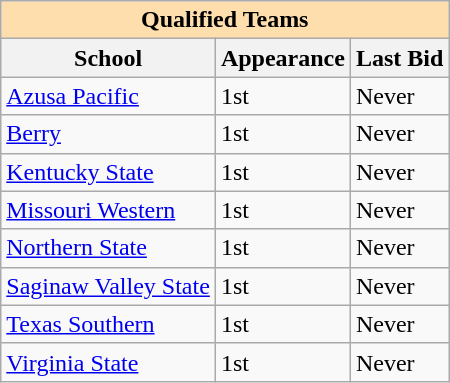<table class="wikitable">
<tr>
<th colspan="5" style="background:#ffdead;">Qualified Teams</th>
</tr>
<tr>
<th>School</th>
<th>Appearance</th>
<th>Last Bid</th>
</tr>
<tr>
<td><a href='#'>Azusa Pacific</a></td>
<td>1st</td>
<td>Never</td>
</tr>
<tr>
<td><a href='#'>Berry</a></td>
<td>1st</td>
<td>Never</td>
</tr>
<tr>
<td><a href='#'>Kentucky State</a></td>
<td>1st</td>
<td>Never</td>
</tr>
<tr>
<td><a href='#'>Missouri Western</a></td>
<td>1st</td>
<td>Never</td>
</tr>
<tr>
<td><a href='#'>Northern State</a></td>
<td>1st</td>
<td>Never</td>
</tr>
<tr>
<td><a href='#'>Saginaw Valley State</a></td>
<td>1st</td>
<td>Never</td>
</tr>
<tr>
<td><a href='#'>Texas Southern</a></td>
<td>1st</td>
<td>Never</td>
</tr>
<tr>
<td><a href='#'>Virginia State</a></td>
<td>1st</td>
<td>Never</td>
</tr>
</table>
